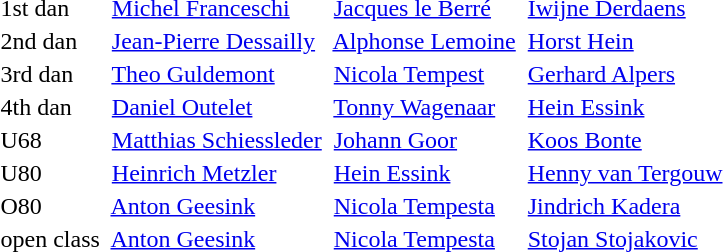<table>
<tr>
<td>1st dan</td>
<td> <a href='#'>Michel Franceschi</a></td>
<td> <a href='#'>Jacques le Berré</a></td>
<td> <a href='#'>Iwijne Derdaens</a></td>
</tr>
<tr>
<td>2nd dan</td>
<td> <a href='#'>Jean-Pierre Dessailly</a></td>
<td> <a href='#'>Alphonse Lemoine</a></td>
<td> <a href='#'>Horst Hein</a></td>
</tr>
<tr>
<td>3rd dan</td>
<td> <a href='#'>Theo Guldemont</a></td>
<td> <a href='#'>Nicola Tempest</a></td>
<td> <a href='#'>Gerhard Alpers</a></td>
</tr>
<tr>
<td>4th dan</td>
<td> <a href='#'>Daniel Outelet</a></td>
<td> <a href='#'>Tonny Wagenaar</a></td>
<td> <a href='#'>Hein Essink</a></td>
</tr>
<tr>
<td>U68</td>
<td> <a href='#'>Matthias Schiessleder</a></td>
<td> <a href='#'>Johann Goor</a></td>
<td> <a href='#'>Koos Bonte</a></td>
</tr>
<tr>
<td>U80</td>
<td> <a href='#'>Heinrich Metzler</a></td>
<td> <a href='#'>Hein Essink</a></td>
<td> <a href='#'>Henny van Tergouw</a></td>
</tr>
<tr>
<td>O80</td>
<td> <a href='#'>Anton Geesink</a></td>
<td> <a href='#'>Nicola Tempesta</a></td>
<td> <a href='#'>Jindrich Kadera</a></td>
</tr>
<tr>
<td>open class</td>
<td> <a href='#'>Anton Geesink</a></td>
<td> <a href='#'>Nicola Tempesta</a></td>
<td> <a href='#'>Stojan Stojakovic</a></td>
</tr>
</table>
